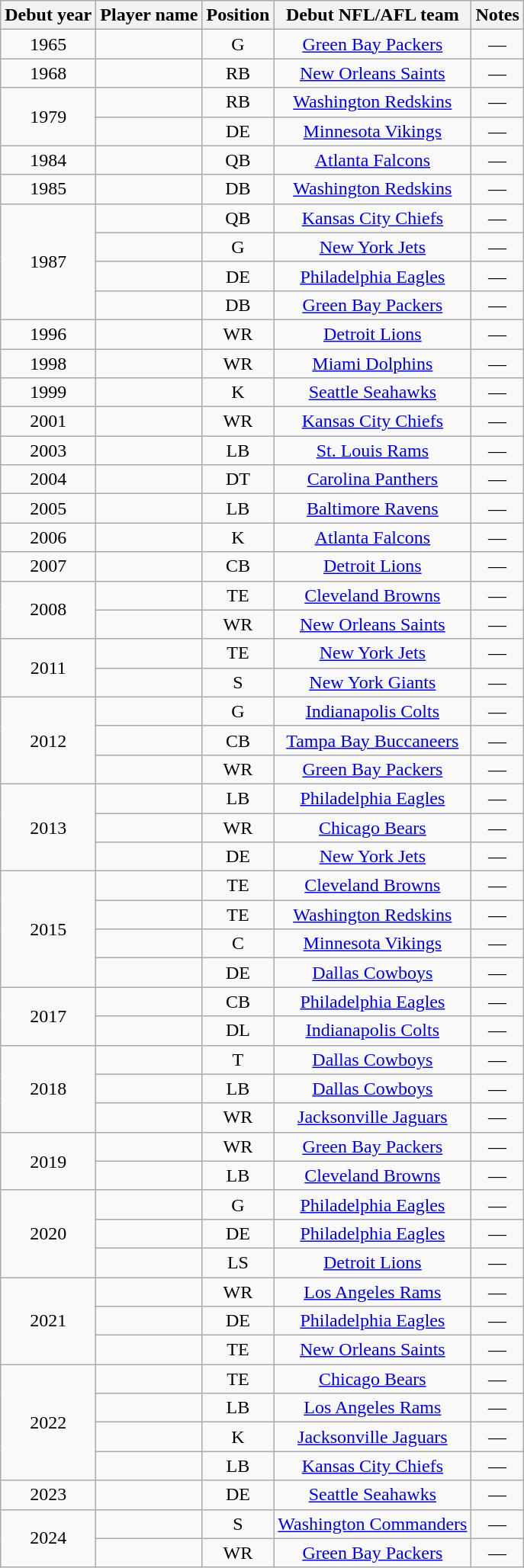<table class="wikitable sortable" style="text-align: center;">
<tr>
<th>Debut year</th>
<th>Player name</th>
<th>Position</th>
<th>Debut NFL/AFL team</th>
<th>Notes</th>
</tr>
<tr>
<td align="center">1965</td>
<td align="center"></td>
<td align="center">G</td>
<td align="center"><a href='#'>Green Bay Packers</a></td>
<td align="center">—</td>
</tr>
<tr>
<td align="center">1968</td>
<td align="center"></td>
<td align="center">RB</td>
<td align="center"><a href='#'>New Orleans Saints</a></td>
<td align="center">—</td>
</tr>
<tr>
<td rowspan="2">1979</td>
<td align="center"></td>
<td align="center">RB</td>
<td align="center"><a href='#'>Washington Redskins</a></td>
<td align="center">—</td>
</tr>
<tr>
<td align="center"></td>
<td align="center">DE</td>
<td align="center"><a href='#'>Minnesota Vikings</a></td>
<td align="center">—</td>
</tr>
<tr>
<td align="center">1984</td>
<td align="center"></td>
<td align="center">QB</td>
<td align="center"><a href='#'>Atlanta Falcons</a></td>
<td align="center">—</td>
</tr>
<tr>
<td align="center">1985</td>
<td align="center"></td>
<td align="center">DB</td>
<td align="center"><a href='#'>Washington Redskins</a></td>
<td align="center">—</td>
</tr>
<tr>
<td rowspan="4">1987</td>
<td align="center"></td>
<td align="center">QB</td>
<td align="center"><a href='#'>Kansas City Chiefs</a></td>
<td align="center">—</td>
</tr>
<tr>
<td align="center"></td>
<td align="center">G</td>
<td align="center"><a href='#'>New York Jets</a></td>
<td align="center">—</td>
</tr>
<tr>
<td align="center"></td>
<td align="center">DE</td>
<td align="center"><a href='#'>Philadelphia Eagles</a></td>
<td align="center">—</td>
</tr>
<tr>
<td align="center"></td>
<td align="center">DB</td>
<td align="center"><a href='#'>Green Bay Packers</a></td>
<td align="center">—</td>
</tr>
<tr>
<td align="center">1996</td>
<td align="center"></td>
<td align="center">WR</td>
<td align="center"><a href='#'>Detroit Lions</a></td>
<td align="center">—</td>
</tr>
<tr>
<td align="center">1998</td>
<td align="center"></td>
<td align="center">WR</td>
<td align="center"><a href='#'>Miami Dolphins</a></td>
<td align="center">—</td>
</tr>
<tr>
<td align="center">1999</td>
<td align="center"></td>
<td align="center">K</td>
<td align="center"><a href='#'>Seattle Seahawks</a></td>
<td align="center">—</td>
</tr>
<tr>
<td align="center">2001</td>
<td align="center"></td>
<td align="center">WR</td>
<td align="center"><a href='#'>Kansas City Chiefs</a></td>
<td align="center">—</td>
</tr>
<tr>
<td align="center">2003</td>
<td align="center"></td>
<td align="center">LB</td>
<td align="center"><a href='#'>St. Louis Rams</a></td>
<td align="center">—</td>
</tr>
<tr>
<td align="center">2004</td>
<td align="center"></td>
<td align="center">DT</td>
<td align="center"><a href='#'>Carolina Panthers</a></td>
<td align="center">—</td>
</tr>
<tr>
<td align="center">2005</td>
<td align="center"></td>
<td align="center">LB</td>
<td align="center"><a href='#'>Baltimore Ravens</a></td>
<td align="center">—</td>
</tr>
<tr>
<td align="center">2006</td>
<td align="center"></td>
<td align="center">K</td>
<td align="center"><a href='#'>Atlanta Falcons</a></td>
<td align="center">—</td>
</tr>
<tr>
<td align="center">2007</td>
<td align="center"></td>
<td align="center">CB</td>
<td align="center"><a href='#'>Detroit Lions</a></td>
<td align="center">—</td>
</tr>
<tr>
<td rowspan="2">2008</td>
<td align="center"></td>
<td align="center">TE</td>
<td align="center"><a href='#'>Cleveland Browns</a></td>
<td align="center">—</td>
</tr>
<tr>
<td align="center"></td>
<td align="center">WR</td>
<td align="center"><a href='#'>New Orleans Saints</a></td>
<td align="center">—</td>
</tr>
<tr>
<td rowspan="2">2011</td>
<td align="center"></td>
<td align="center">TE</td>
<td align="center"><a href='#'>New York Jets</a></td>
<td align="center">—</td>
</tr>
<tr>
<td align="center"></td>
<td align="center">S</td>
<td align="center"><a href='#'>New York Giants</a></td>
<td align="center">—</td>
</tr>
<tr>
<td rowspan="3">2012</td>
<td align="center"></td>
<td align="center">G</td>
<td align="center"><a href='#'>Indianapolis Colts</a></td>
<td align="center">—</td>
</tr>
<tr>
<td align="center"></td>
<td align="center">CB</td>
<td align="center"><a href='#'>Tampa Bay Buccaneers</a></td>
<td align="center">—</td>
</tr>
<tr>
<td align="center"></td>
<td align="center">WR</td>
<td align="center"><a href='#'>Green Bay Packers</a></td>
<td align="center">—</td>
</tr>
<tr>
<td rowspan="3">2013</td>
<td align="center"></td>
<td align="center">LB</td>
<td align="center"><a href='#'>Philadelphia Eagles</a></td>
<td align="center">—</td>
</tr>
<tr>
<td align="center"></td>
<td align="center">WR</td>
<td align="center"><a href='#'>Chicago Bears</a></td>
<td align="center">—</td>
</tr>
<tr>
<td align="center"></td>
<td align="center">DE</td>
<td align="center"><a href='#'>New York Jets</a></td>
<td align="center">—</td>
</tr>
<tr>
<td rowspan="4">2015</td>
<td align="center"></td>
<td align="center">TE</td>
<td align="center"><a href='#'>Cleveland Browns</a></td>
<td align="center">—</td>
</tr>
<tr>
<td align="center"></td>
<td align="center">TE</td>
<td align="center"><a href='#'>Washington Redskins</a></td>
<td align="center">—</td>
</tr>
<tr>
<td align="center"></td>
<td align="center">C</td>
<td align="center"><a href='#'>Minnesota Vikings</a></td>
<td align="center">—</td>
</tr>
<tr>
<td align="center"></td>
<td align="center">DE</td>
<td align="center"><a href='#'>Dallas Cowboys</a></td>
<td align="center">—</td>
</tr>
<tr>
<td rowspan="2">2017</td>
<td align="center"></td>
<td align="center">CB</td>
<td align="center"><a href='#'>Philadelphia Eagles</a></td>
<td align="center">—</td>
</tr>
<tr>
<td align="center"></td>
<td align="center">DL</td>
<td align="center"><a href='#'>Indianapolis Colts</a></td>
<td align="center">—</td>
</tr>
<tr>
<td rowspan="3">2018</td>
<td align="center"></td>
<td align="center">T</td>
<td align="center"><a href='#'>Dallas Cowboys</a></td>
<td align="center">—</td>
</tr>
<tr>
<td align="center"></td>
<td align="center">LB</td>
<td align="center"><a href='#'>Dallas Cowboys</a></td>
<td align="center">—</td>
</tr>
<tr>
<td align="center"></td>
<td align="center">WR</td>
<td align="center"><a href='#'>Jacksonville Jaguars</a></td>
<td align="center">—</td>
</tr>
<tr>
<td rowspan="2">2019</td>
<td align="center"></td>
<td align="center">WR</td>
<td align="center"><a href='#'>Green Bay Packers</a></td>
<td align="center">—</td>
</tr>
<tr>
<td align="center"></td>
<td align="center">LB</td>
<td align="center"><a href='#'>Cleveland Browns</a></td>
<td align="center">—</td>
</tr>
<tr>
<td rowspan="3">2020</td>
<td align="center"></td>
<td align="center">G</td>
<td align="center"><a href='#'>Philadelphia Eagles</a></td>
<td align="center">—</td>
</tr>
<tr>
<td align="center"></td>
<td align="center">DE</td>
<td align="center"><a href='#'>Philadelphia Eagles</a></td>
<td align="center">—</td>
</tr>
<tr>
<td align="center"></td>
<td align="center">LS</td>
<td align="center"><a href='#'>Detroit Lions</a></td>
<td align="center">—</td>
</tr>
<tr>
<td rowspan="3">2021</td>
<td align="center"></td>
<td align="center">WR</td>
<td align="center"><a href='#'>Los Angeles Rams</a></td>
<td align="center">—</td>
</tr>
<tr>
<td align="center"></td>
<td align="center">DE</td>
<td align="center"><a href='#'>Philadelphia Eagles</a></td>
<td align="center">—</td>
</tr>
<tr>
<td align="center"></td>
<td align="center">TE</td>
<td align="center"><a href='#'>New Orleans Saints</a></td>
<td align="center">—</td>
</tr>
<tr>
<td rowspan="4">2022</td>
<td align="center"></td>
<td align="center">TE</td>
<td align="center"><a href='#'>Chicago Bears</a></td>
<td align="center">—</td>
</tr>
<tr>
<td align="center"></td>
<td align="center">LB</td>
<td align="center"><a href='#'>Los Angeles Rams</a></td>
<td align="center">—</td>
</tr>
<tr>
<td align="center"></td>
<td align="center">K</td>
<td align="center"><a href='#'>Jacksonville Jaguars</a></td>
<td align="center">—</td>
</tr>
<tr>
<td align="center"></td>
<td align="center">LB</td>
<td align="center"><a href='#'>Kansas City Chiefs</a></td>
<td align="center">—</td>
</tr>
<tr>
<td align="center">2023</td>
<td align="center"></td>
<td align="center">DE</td>
<td align="center"><a href='#'>Seattle Seahawks</a></td>
<td align="center">—</td>
</tr>
<tr>
<td rowspan="2">2024</td>
<td align="center"></td>
<td align="center">S</td>
<td align="center"><a href='#'>Washington Commanders</a></td>
<td align="center">—</td>
</tr>
<tr>
<td align="center"></td>
<td align="center">WR</td>
<td align="center"><a href='#'>Green Bay Packers</a></td>
<td align="center">—</td>
</tr>
</table>
